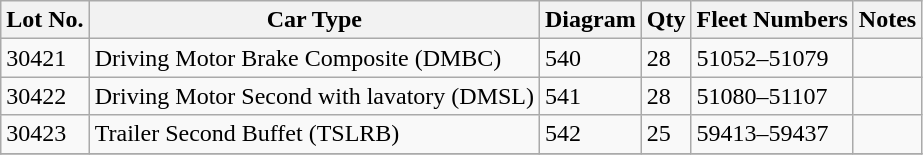<table class=wikitable>
<tr>
<th>Lot No.</th>
<th>Car Type</th>
<th>Diagram</th>
<th>Qty</th>
<th>Fleet Numbers</th>
<th>Notes</th>
</tr>
<tr>
<td>30421</td>
<td>Driving Motor Brake Composite (DMBC)</td>
<td>540</td>
<td>28</td>
<td>51052–51079</td>
<td></td>
</tr>
<tr>
<td>30422</td>
<td>Driving Motor Second with lavatory (DMSL)</td>
<td>541</td>
<td>28</td>
<td>51080–51107</td>
<td></td>
</tr>
<tr>
<td>30423</td>
<td>Trailer Second Buffet (TSLRB)</td>
<td>542</td>
<td>25</td>
<td>59413–59437</td>
<td></td>
</tr>
<tr>
</tr>
</table>
